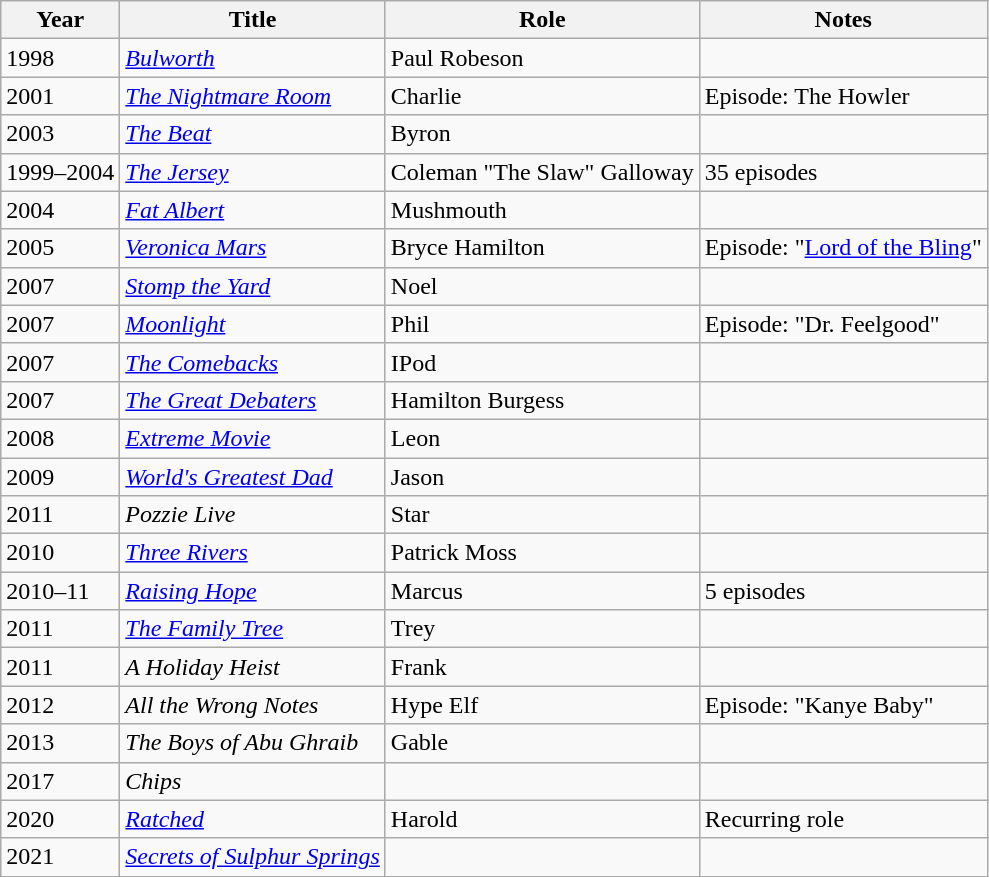<table class="wikitable">
<tr style="text-align:center;">
<th>Year</th>
<th>Title</th>
<th>Role</th>
<th>Notes</th>
</tr>
<tr>
<td>1998</td>
<td><em><a href='#'>Bulworth</a></em></td>
<td>Paul Robeson</td>
<td></td>
</tr>
<tr>
<td>2001</td>
<td><em><a href='#'>The Nightmare Room</a></em></td>
<td>Charlie</td>
<td>Episode: The Howler</td>
</tr>
<tr>
<td>2003</td>
<td><em><a href='#'>The Beat</a></em></td>
<td>Byron</td>
<td></td>
</tr>
<tr>
<td>1999–2004</td>
<td><em><a href='#'>The Jersey</a></em></td>
<td>Coleman "The Slaw" Galloway</td>
<td>35 episodes</td>
</tr>
<tr>
<td>2004</td>
<td><em><a href='#'>Fat Albert</a></em></td>
<td>Mushmouth</td>
<td></td>
</tr>
<tr>
<td>2005</td>
<td><em><a href='#'>Veronica Mars</a></em></td>
<td>Bryce Hamilton</td>
<td>Episode: "<a href='#'>Lord of the Bling</a>"</td>
</tr>
<tr>
<td>2007</td>
<td><em><a href='#'>Stomp the Yard</a></em></td>
<td>Noel</td>
<td></td>
</tr>
<tr>
<td>2007</td>
<td><em><a href='#'>Moonlight</a></em></td>
<td>Phil</td>
<td>Episode: "Dr. Feelgood"</td>
</tr>
<tr>
<td>2007</td>
<td><em><a href='#'>The Comebacks</a></em></td>
<td>IPod</td>
<td></td>
</tr>
<tr>
<td>2007</td>
<td><em><a href='#'>The Great Debaters</a></em></td>
<td>Hamilton Burgess</td>
<td></td>
</tr>
<tr>
<td>2008</td>
<td><em><a href='#'>Extreme Movie</a></em></td>
<td>Leon</td>
<td></td>
</tr>
<tr>
<td>2009</td>
<td><em><a href='#'>World's Greatest Dad</a></em></td>
<td>Jason</td>
<td></td>
</tr>
<tr>
<td>2011</td>
<td><em>Pozzie Live</em></td>
<td>Star</td>
<td></td>
</tr>
<tr>
<td>2010</td>
<td><em><a href='#'>Three Rivers</a></em></td>
<td>Patrick Moss</td>
<td></td>
</tr>
<tr>
<td>2010–11</td>
<td><em><a href='#'>Raising Hope</a></em></td>
<td>Marcus</td>
<td>5 episodes</td>
</tr>
<tr>
<td>2011</td>
<td><em><a href='#'>The Family Tree</a></em></td>
<td>Trey</td>
<td></td>
</tr>
<tr>
<td>2011</td>
<td><em>A Holiday Heist</em></td>
<td>Frank</td>
<td></td>
</tr>
<tr>
<td>2012</td>
<td><em>All the Wrong Notes</em></td>
<td>Hype Elf</td>
<td>Episode: "Kanye Baby"</td>
</tr>
<tr>
<td>2013</td>
<td><em>The Boys of Abu Ghraib</em></td>
<td>Gable</td>
<td></td>
</tr>
<tr>
<td>2017</td>
<td><em>Chips</em></td>
<td></td>
<td></td>
</tr>
<tr>
<td>2020</td>
<td scope=row><em><a href='#'>Ratched</a></em></td>
<td>Harold</td>
<td>Recurring role</td>
</tr>
<tr>
<td>2021</td>
<td><em><a href='#'>Secrets of Sulphur Springs</a></em></td>
<td></td>
<td></td>
</tr>
</table>
